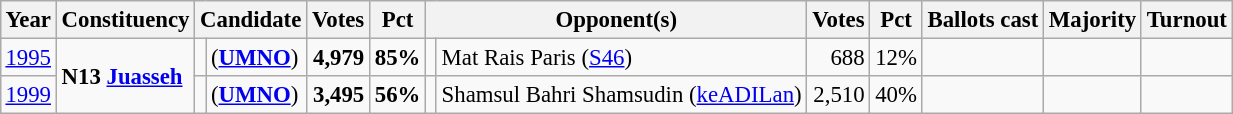<table class="wikitable" style="margin:0.5em ; font-size:95%">
<tr>
<th>Year</th>
<th>Constituency</th>
<th colspan=2>Candidate</th>
<th>Votes</th>
<th>Pct</th>
<th colspan=2>Opponent(s)</th>
<th>Votes</th>
<th>Pct</th>
<th>Ballots cast</th>
<th>Majority</th>
<th>Turnout</th>
</tr>
<tr>
<td><a href='#'>1995</a></td>
<td rowspan=2><strong>N13 <a href='#'>Juasseh</a></strong></td>
<td></td>
<td> (<a href='#'><strong>UMNO</strong></a>)</td>
<td align="right"><strong>4,979</strong></td>
<td><strong>85%</strong></td>
<td></td>
<td>Mat Rais Paris (<a href='#'>S46</a>)</td>
<td align="right">688</td>
<td>12%</td>
<td></td>
<td></td>
<td></td>
</tr>
<tr>
<td><a href='#'>1999</a></td>
<td></td>
<td> (<a href='#'><strong>UMNO</strong></a>)</td>
<td align="right"><strong>3,495</strong></td>
<td><strong>56%</strong></td>
<td></td>
<td>Shamsul Bahri Shamsudin (<a href='#'>keADILan</a>)</td>
<td align="right">2,510</td>
<td>40%</td>
<td></td>
<td></td>
<td></td>
</tr>
</table>
